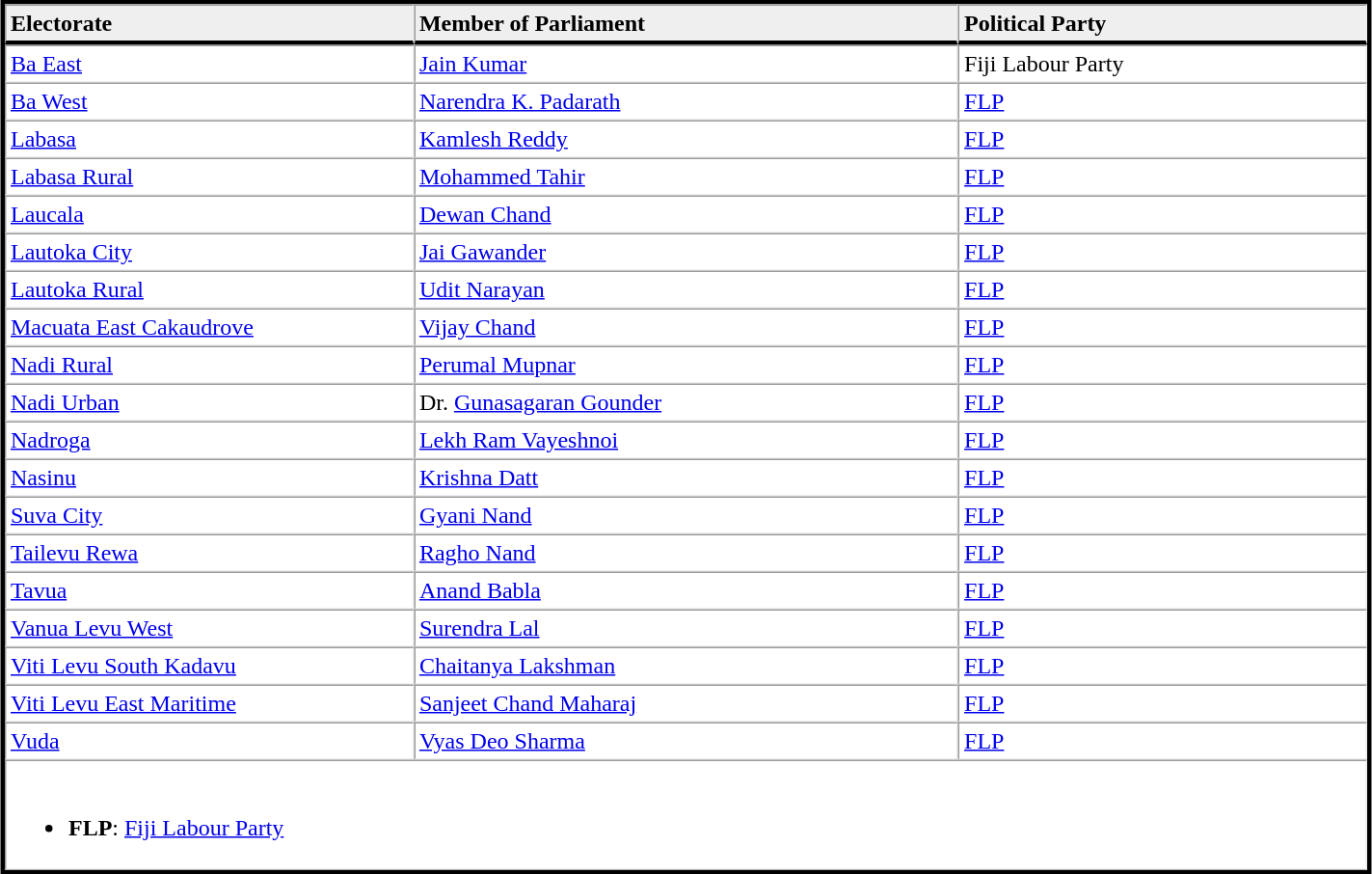<table border="1" cellpadding="3" cellspacing="0" style="width:75%; margin:auto; margin:5px; border:3px solid;">
<tr>
<td td  style="width:30%; border-bottom:3px solid; background:#efefef;"><strong>Electorate</strong></td>
<td td  style="width:40%; border-bottom:3px solid; background:#efefef;"><strong>Member of Parliament</strong></td>
<td td  style="width:30%; border-bottom:3px solid; background:#efefef;"><strong>Political Party</strong></td>
</tr>
<tr>
<td><a href='#'>Ba East</a></td>
<td><a href='#'>Jain Kumar</a></td>
<td>Fiji Labour Party</td>
</tr>
<tr>
<td><a href='#'>Ba West</a></td>
<td><a href='#'>Narendra K. Padarath</a></td>
<td><a href='#'>FLP</a></td>
</tr>
<tr>
<td><a href='#'>Labasa</a></td>
<td><a href='#'>Kamlesh Reddy</a></td>
<td><a href='#'>FLP</a></td>
</tr>
<tr>
<td><a href='#'>Labasa Rural</a></td>
<td><a href='#'>Mohammed Tahir</a></td>
<td><a href='#'>FLP</a></td>
</tr>
<tr>
<td><a href='#'>Laucala</a></td>
<td><a href='#'>Dewan Chand</a></td>
<td><a href='#'>FLP</a></td>
</tr>
<tr>
<td><a href='#'>Lautoka City</a></td>
<td><a href='#'>Jai Gawander</a></td>
<td><a href='#'>FLP</a></td>
</tr>
<tr>
<td><a href='#'>Lautoka Rural</a></td>
<td><a href='#'>Udit Narayan</a></td>
<td><a href='#'>FLP</a></td>
</tr>
<tr>
<td><a href='#'>Macuata East Cakaudrove</a></td>
<td><a href='#'>Vijay Chand</a></td>
<td><a href='#'>FLP</a></td>
</tr>
<tr>
<td><a href='#'>Nadi Rural</a></td>
<td><a href='#'>Perumal Mupnar</a></td>
<td><a href='#'>FLP</a></td>
</tr>
<tr>
<td><a href='#'>Nadi Urban</a></td>
<td>Dr. <a href='#'>Gunasagaran Gounder</a></td>
<td><a href='#'>FLP</a></td>
</tr>
<tr>
<td><a href='#'>Nadroga</a></td>
<td><a href='#'>Lekh Ram Vayeshnoi</a></td>
<td><a href='#'>FLP</a></td>
</tr>
<tr>
<td><a href='#'>Nasinu</a></td>
<td><a href='#'>Krishna Datt</a></td>
<td><a href='#'>FLP</a></td>
</tr>
<tr>
<td><a href='#'>Suva City</a></td>
<td><a href='#'>Gyani Nand</a></td>
<td><a href='#'>FLP</a></td>
</tr>
<tr>
<td><a href='#'>Tailevu Rewa</a></td>
<td><a href='#'>Ragho Nand</a></td>
<td><a href='#'>FLP</a></td>
</tr>
<tr>
<td><a href='#'>Tavua</a></td>
<td><a href='#'>Anand Babla</a></td>
<td><a href='#'>FLP</a></td>
</tr>
<tr>
<td><a href='#'>Vanua Levu West</a></td>
<td><a href='#'>Surendra Lal</a></td>
<td><a href='#'>FLP</a></td>
</tr>
<tr>
<td><a href='#'>Viti Levu South Kadavu</a></td>
<td><a href='#'>Chaitanya Lakshman</a></td>
<td><a href='#'>FLP</a></td>
</tr>
<tr>
<td><a href='#'>Viti Levu East Maritime</a></td>
<td><a href='#'>Sanjeet Chand Maharaj</a></td>
<td><a href='#'>FLP</a></td>
</tr>
<tr>
<td><a href='#'>Vuda</a></td>
<td><a href='#'>Vyas Deo Sharma</a></td>
<td><a href='#'>FLP</a></td>
</tr>
<tr>
<td colspan=3><br><ul><li><strong>FLP</strong>: <a href='#'>Fiji Labour Party</a></li></ul></td>
</tr>
</table>
